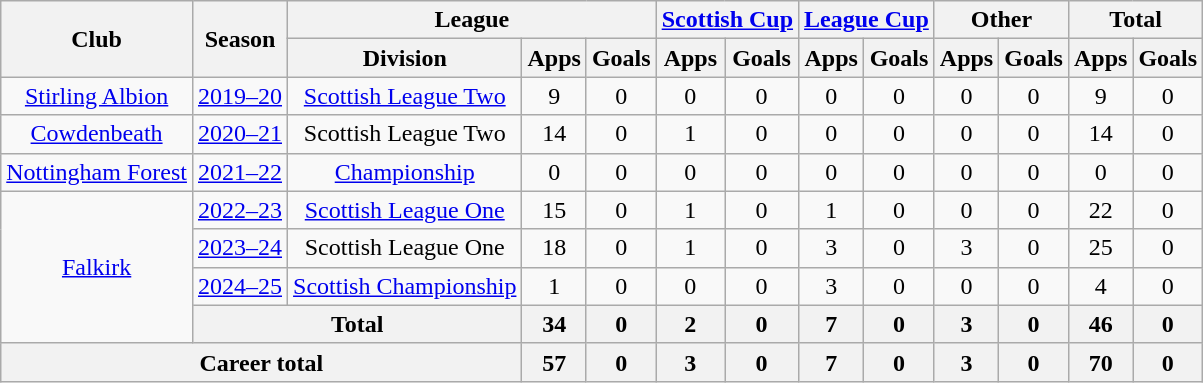<table class=wikitable style=text-align:center>
<tr>
<th rowspan=2>Club</th>
<th rowspan=2>Season</th>
<th colspan=3>League</th>
<th colspan=2><a href='#'>Scottish Cup</a></th>
<th colspan=2><a href='#'>League Cup</a></th>
<th colspan=2>Other</th>
<th colspan=2>Total</th>
</tr>
<tr>
<th>Division</th>
<th>Apps</th>
<th>Goals</th>
<th>Apps</th>
<th>Goals</th>
<th>Apps</th>
<th>Goals</th>
<th>Apps</th>
<th>Goals</th>
<th>Apps</th>
<th>Goals</th>
</tr>
<tr>
<td><a href='#'>Stirling Albion</a></td>
<td><a href='#'>2019–20</a></td>
<td><a href='#'>Scottish League Two</a></td>
<td>9</td>
<td>0</td>
<td>0</td>
<td>0</td>
<td>0</td>
<td>0</td>
<td>0</td>
<td>0</td>
<td>9</td>
<td>0</td>
</tr>
<tr>
<td><a href='#'>Cowdenbeath</a></td>
<td><a href='#'>2020–21</a></td>
<td>Scottish League Two</td>
<td>14</td>
<td>0</td>
<td>1</td>
<td>0</td>
<td>0</td>
<td>0</td>
<td>0</td>
<td>0</td>
<td>14</td>
<td>0</td>
</tr>
<tr>
<td><a href='#'>Nottingham Forest</a></td>
<td><a href='#'>2021–22</a></td>
<td><a href='#'>Championship</a></td>
<td>0</td>
<td>0</td>
<td>0</td>
<td>0</td>
<td>0</td>
<td>0</td>
<td>0</td>
<td>0</td>
<td>0</td>
<td>0</td>
</tr>
<tr>
<td rowspan="4"><a href='#'>Falkirk</a></td>
<td><a href='#'>2022–23</a></td>
<td><a href='#'>Scottish League One</a></td>
<td>15</td>
<td>0</td>
<td>1</td>
<td>0</td>
<td>1</td>
<td>0</td>
<td>0</td>
<td>0</td>
<td>22</td>
<td>0</td>
</tr>
<tr>
<td><a href='#'>2023–24</a></td>
<td>Scottish League One</td>
<td>18</td>
<td>0</td>
<td>1</td>
<td>0</td>
<td>3</td>
<td>0</td>
<td>3</td>
<td>0</td>
<td>25</td>
<td>0</td>
</tr>
<tr>
<td><a href='#'>2024–25</a></td>
<td><a href='#'>Scottish Championship</a></td>
<td>1</td>
<td>0</td>
<td>0</td>
<td>0</td>
<td>3</td>
<td>0</td>
<td>0</td>
<td>0</td>
<td>4</td>
<td>0</td>
</tr>
<tr>
<th colspan="2">Total</th>
<th>34</th>
<th>0</th>
<th>2</th>
<th>0</th>
<th>7</th>
<th>0</th>
<th>3</th>
<th>0</th>
<th>46</th>
<th>0</th>
</tr>
<tr>
<th colspan="3">Career total</th>
<th>57</th>
<th>0</th>
<th>3</th>
<th>0</th>
<th>7</th>
<th>0</th>
<th>3</th>
<th>0</th>
<th>70</th>
<th>0</th>
</tr>
</table>
